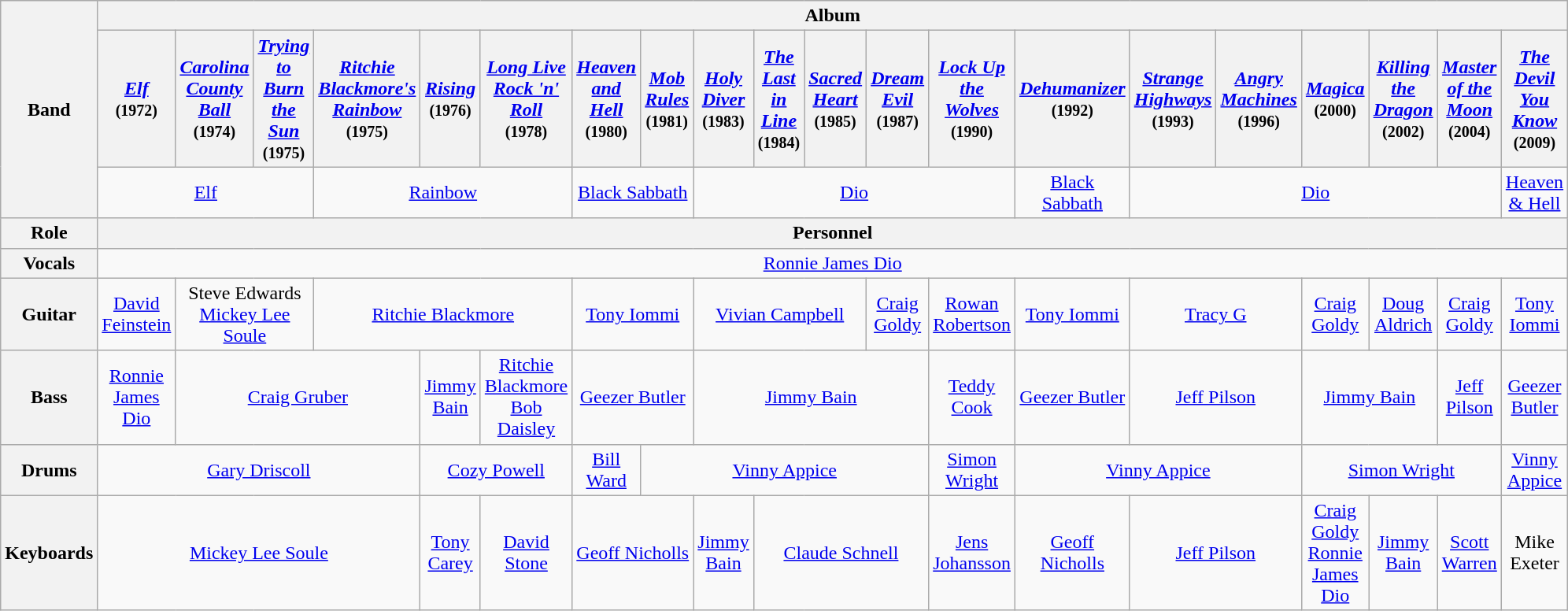<table class="wikitable" style="text-align:center; width:99%;">
<tr>
<th rowspan="3" style="text-align:center;">Band</th>
<th colspan="21" style="text-align:center;">Album</th>
</tr>
<tr>
<th style="text-align:center; width:8%;"><em><a href='#'>Elf</a></em><br><small>(1972)</small></th>
<th style="text-align:center; width:8%;"><em><a href='#'>Carolina County Ball</a></em><br><small>(1974)</small></th>
<th style="text-align:center; width:8%;"><em><a href='#'>Trying to Burn the Sun</a></em><br><small>(1975)</small></th>
<th style="text-align:center; width:8%;"><em><a href='#'>Ritchie Blackmore's Rainbow</a></em><br><small>(1975)</small></th>
<th style="text-align:center; width:8%;"><em><a href='#'>Rising</a></em><br><small>(1976)</small></th>
<th style="text-align:center; width:8%;"><em><a href='#'>Long Live Rock 'n' Roll</a></em><br><small>(1978)</small></th>
<th style="text-align:center; width:8%;"><em><a href='#'>Heaven and Hell</a></em><br><small>(1980)</small></th>
<th style="text-align:center; width:8%;"><em><a href='#'>Mob Rules</a></em><br><small>(1981)</small></th>
<th style="text-align:center; width:8%;"><em><a href='#'>Holy Diver</a></em><br><small>(1983)</small></th>
<th style="text-align:center; width:8%;"><em><a href='#'>The Last in Line</a></em><br><small>(1984)</small></th>
<th style="text-align:center; width:8%;"><em><a href='#'>Sacred Heart</a></em><br><small>(1985)</small></th>
<th style="text-align:center; width:8%;"><em><a href='#'>Dream Evil</a></em><br><small>(1987)</small></th>
<th style="text-align:center; width:8%;"><em><a href='#'>Lock Up the Wolves</a></em><br><small>(1990)</small></th>
<th style="text-align:center; width:8%;"><em><a href='#'>Dehumanizer</a></em><br><small>(1992)</small></th>
<th style="text-align:center; width:8%;"><em><a href='#'>Strange Highways</a></em><br><small>(1993)</small></th>
<th style="text-align:center; width:8%;"><em><a href='#'>Angry Machines</a></em><br><small>(1996)</small></th>
<th style="text-align:center; width:8%;"><em><a href='#'>Magica</a></em><br><small>(2000)</small></th>
<th style="text-align:center; width:8%;"><em><a href='#'>Killing the Dragon</a></em><br><small>(2002)</small></th>
<th style="text-align:center; width:8%;"><em><a href='#'>Master of the Moon</a></em><br><small>(2004)</small></th>
<th style="text-align:center; width:8%;"><em><a href='#'>The Devil You Know</a></em><br><small>(2009)</small></th>
</tr>
<tr>
<td colspan="3"><a href='#'>Elf</a></td>
<td colspan="3"><a href='#'>Rainbow</a></td>
<td colspan="2"><a href='#'>Black Sabbath</a></td>
<td colspan="5"><a href='#'>Dio</a></td>
<td><a href='#'>Black Sabbath</a></td>
<td colspan="5"><a href='#'>Dio</a></td>
<td><a href='#'>Heaven & Hell</a></td>
</tr>
<tr>
<th rowspan="1" style="text-align:center;">Role</th>
<th colspan="20" style="text-align:center;">Personnel</th>
</tr>
<tr>
<th>Vocals</th>
<td colspan="20"><a href='#'>Ronnie James Dio</a></td>
</tr>
<tr>
<th>Guitar</th>
<td colspan="1"><a href='#'>David Feinstein</a></td>
<td colspan="2">Steve Edwards<br><a href='#'>Mickey Lee Soule</a></td>
<td colspan="3"><a href='#'>Ritchie Blackmore</a></td>
<td colspan="2"><a href='#'>Tony Iommi</a></td>
<td colspan="3"><a href='#'>Vivian Campbell</a></td>
<td><a href='#'>Craig Goldy</a></td>
<td><a href='#'>Rowan Robertson</a></td>
<td><a href='#'>Tony Iommi</a></td>
<td colspan="2"><a href='#'>Tracy G</a></td>
<td><a href='#'>Craig Goldy</a></td>
<td><a href='#'>Doug Aldrich</a></td>
<td><a href='#'>Craig Goldy</a></td>
<td><a href='#'>Tony Iommi</a></td>
</tr>
<tr>
<th>Bass</th>
<td colspan="1"><a href='#'>Ronnie James Dio</a></td>
<td colspan="3"><a href='#'>Craig Gruber</a></td>
<td><a href='#'>Jimmy Bain</a></td>
<td><a href='#'>Ritchie Blackmore</a><br><a href='#'>Bob Daisley</a></td>
<td colspan="2"><a href='#'>Geezer Butler</a></td>
<td colspan="4"><a href='#'>Jimmy Bain</a></td>
<td><a href='#'>Teddy Cook</a></td>
<td><a href='#'>Geezer Butler</a></td>
<td colspan="2"><a href='#'>Jeff Pilson</a></td>
<td colspan="2"><a href='#'>Jimmy Bain</a></td>
<td><a href='#'>Jeff Pilson</a></td>
<td><a href='#'>Geezer Butler</a></td>
</tr>
<tr>
<th>Drums</th>
<td colspan="4"><a href='#'>Gary Driscoll</a></td>
<td colspan="2"><a href='#'>Cozy Powell</a></td>
<td><a href='#'>Bill Ward</a></td>
<td colspan="5"><a href='#'>Vinny Appice</a></td>
<td><a href='#'>Simon Wright</a></td>
<td colspan="3"><a href='#'>Vinny Appice</a></td>
<td colspan="3"><a href='#'>Simon Wright</a></td>
<td><a href='#'>Vinny Appice</a></td>
</tr>
<tr>
<th>Keyboards</th>
<td colspan="4"><a href='#'>Mickey Lee Soule</a></td>
<td colspan="1"><a href='#'>Tony Carey</a></td>
<td colspan="1"><a href='#'>David Stone</a></td>
<td colspan="2"><a href='#'>Geoff Nicholls</a></td>
<td><a href='#'>Jimmy Bain</a></td>
<td colspan="3"><a href='#'>Claude Schnell</a></td>
<td><a href='#'>Jens Johansson</a></td>
<td><a href='#'>Geoff Nicholls</a></td>
<td colspan="2"><a href='#'>Jeff Pilson</a></td>
<td><a href='#'>Craig Goldy</a><br><a href='#'>Ronnie James Dio</a></td>
<td><a href='#'>Jimmy Bain</a></td>
<td><a href='#'>Scott Warren</a></td>
<td>Mike Exeter</td>
</tr>
</table>
